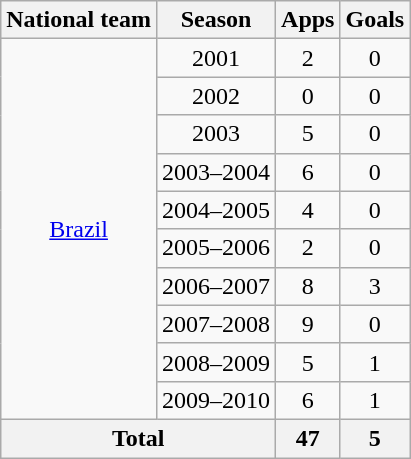<table class="wikitable" style="text-align: center;">
<tr>
<th>National team</th>
<th>Season</th>
<th>Apps</th>
<th>Goals</th>
</tr>
<tr>
<td rowspan="10" valign="center"><a href='#'>Brazil</a></td>
<td>2001</td>
<td>2</td>
<td>0</td>
</tr>
<tr>
<td>2002</td>
<td>0</td>
<td>0</td>
</tr>
<tr>
<td>2003</td>
<td>5</td>
<td>0</td>
</tr>
<tr>
<td>2003–2004</td>
<td>6</td>
<td>0</td>
</tr>
<tr>
<td>2004–2005</td>
<td>4</td>
<td>0</td>
</tr>
<tr>
<td>2005–2006</td>
<td>2</td>
<td>0</td>
</tr>
<tr>
<td>2006–2007</td>
<td>8</td>
<td>3</td>
</tr>
<tr>
<td>2007–2008</td>
<td>9</td>
<td>0</td>
</tr>
<tr>
<td>2008–2009</td>
<td>5</td>
<td>1</td>
</tr>
<tr>
<td>2009–2010</td>
<td>6</td>
<td>1</td>
</tr>
<tr>
<th colspan="2">Total</th>
<th>47</th>
<th>5</th>
</tr>
</table>
